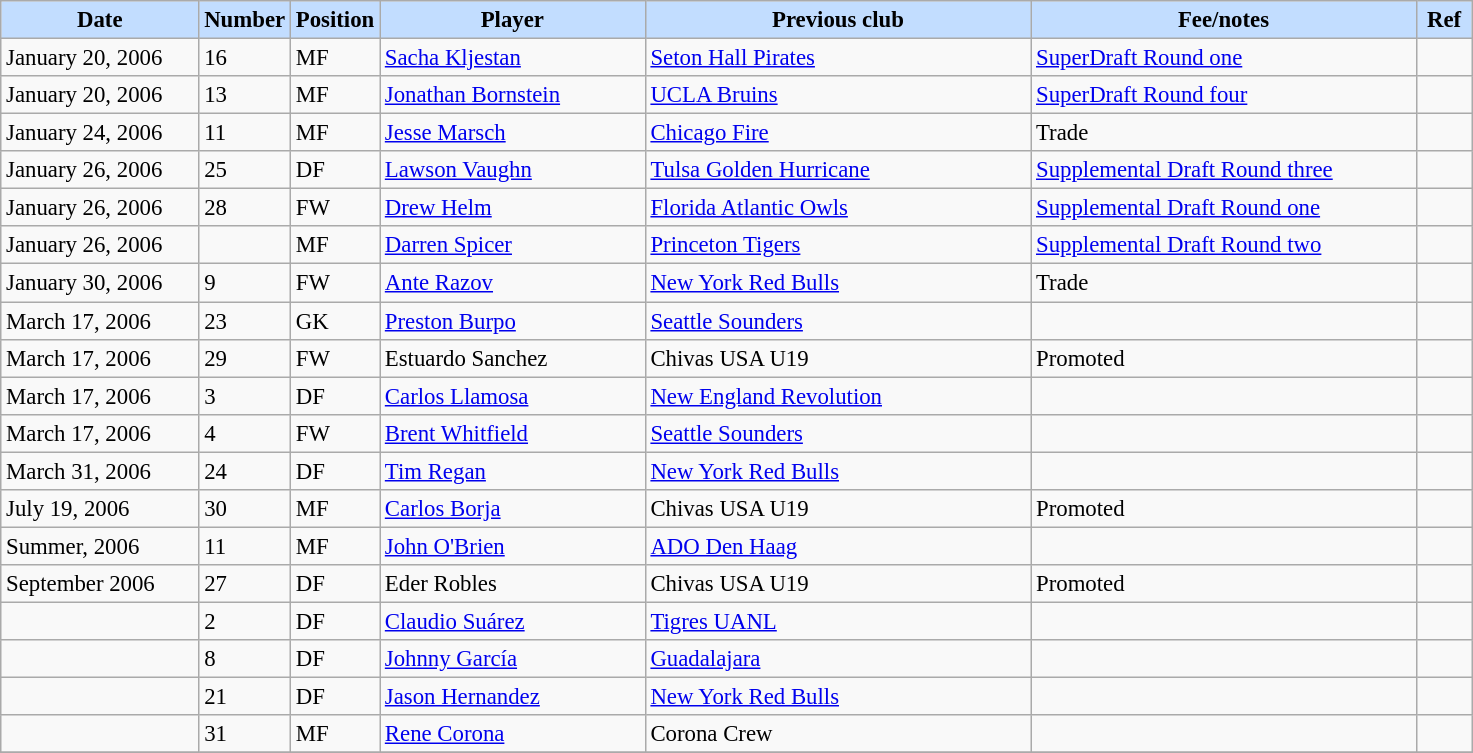<table class="wikitable" style="text-align:left; font-size:95%;">
<tr>
<th style="background:#c2ddff; width:125px;">Date</th>
<th style="background:#c2ddff; width:50px;">Number</th>
<th style="background:#c2ddff; width:50px;">Position</th>
<th style="background:#c2ddff; width:170px;">Player</th>
<th style="background:#c2ddff; width:250px;">Previous club</th>
<th style="background:#c2ddff; width:250px;">Fee/notes</th>
<th style="background:#c2ddff; width:30px;">Ref</th>
</tr>
<tr>
<td>January 20, 2006</td>
<td>16</td>
<td>MF</td>
<td> <a href='#'>Sacha Kljestan</a></td>
<td><a href='#'>Seton Hall Pirates</a></td>
<td><a href='#'>SuperDraft Round one</a></td>
<td></td>
</tr>
<tr>
<td>January 20, 2006</td>
<td>13</td>
<td>MF</td>
<td> <a href='#'>Jonathan Bornstein</a></td>
<td><a href='#'>UCLA Bruins</a></td>
<td><a href='#'>SuperDraft Round four</a></td>
<td></td>
</tr>
<tr>
<td>January 24, 2006</td>
<td>11</td>
<td>MF</td>
<td> <a href='#'>Jesse Marsch</a></td>
<td><a href='#'>Chicago Fire</a></td>
<td>Trade</td>
<td></td>
</tr>
<tr>
<td>January 26, 2006</td>
<td>25</td>
<td>DF</td>
<td> <a href='#'>Lawson Vaughn</a></td>
<td><a href='#'>Tulsa Golden Hurricane</a></td>
<td><a href='#'>Supplemental Draft Round three</a></td>
<td></td>
</tr>
<tr>
<td>January 26, 2006</td>
<td>28</td>
<td>FW</td>
<td> <a href='#'>Drew Helm</a></td>
<td><a href='#'>Florida Atlantic Owls</a></td>
<td><a href='#'>Supplemental Draft Round one</a></td>
<td></td>
</tr>
<tr>
<td>January 26, 2006</td>
<td></td>
<td>MF</td>
<td> <a href='#'>Darren Spicer</a></td>
<td><a href='#'>Princeton Tigers</a></td>
<td><a href='#'>Supplemental Draft Round two</a></td>
<td></td>
</tr>
<tr>
<td>January 30, 2006</td>
<td>9</td>
<td>FW</td>
<td> <a href='#'>Ante Razov</a></td>
<td><a href='#'>New York Red Bulls</a></td>
<td>Trade</td>
<td></td>
</tr>
<tr>
<td>March 17, 2006</td>
<td>23</td>
<td>GK</td>
<td> <a href='#'>Preston Burpo</a></td>
<td><a href='#'>Seattle Sounders</a></td>
<td></td>
<td></td>
</tr>
<tr>
<td>March 17, 2006</td>
<td>29</td>
<td>FW</td>
<td> Estuardo Sanchez</td>
<td>Chivas USA U19</td>
<td>Promoted</td>
<td></td>
</tr>
<tr>
<td>March 17, 2006</td>
<td>3</td>
<td>DF</td>
<td> <a href='#'>Carlos Llamosa</a></td>
<td><a href='#'>New England Revolution</a></td>
<td></td>
<td></td>
</tr>
<tr>
<td>March 17, 2006</td>
<td>4</td>
<td>FW</td>
<td> <a href='#'>Brent Whitfield</a></td>
<td><a href='#'>Seattle Sounders</a></td>
<td></td>
<td></td>
</tr>
<tr>
<td>March 31, 2006</td>
<td>24</td>
<td>DF</td>
<td> <a href='#'>Tim Regan</a></td>
<td><a href='#'>New York Red Bulls</a></td>
<td></td>
<td></td>
</tr>
<tr>
<td>July 19, 2006</td>
<td>30</td>
<td>MF</td>
<td> <a href='#'>Carlos Borja</a></td>
<td>Chivas USA U19</td>
<td>Promoted</td>
<td></td>
</tr>
<tr>
<td>Summer, 2006</td>
<td>11</td>
<td>MF</td>
<td> <a href='#'>John O'Brien</a></td>
<td> <a href='#'>ADO Den Haag</a></td>
<td></td>
<td></td>
</tr>
<tr>
<td>September 2006</td>
<td>27</td>
<td>DF</td>
<td> Eder Robles</td>
<td>Chivas USA U19</td>
<td>Promoted</td>
<td></td>
</tr>
<tr>
<td></td>
<td>2</td>
<td>DF</td>
<td> <a href='#'>Claudio Suárez</a></td>
<td> <a href='#'>Tigres UANL</a></td>
<td></td>
<td></td>
</tr>
<tr>
<td></td>
<td>8</td>
<td>DF</td>
<td> <a href='#'>Johnny García</a></td>
<td> <a href='#'>Guadalajara</a></td>
<td></td>
<td></td>
</tr>
<tr>
<td></td>
<td>21</td>
<td>DF</td>
<td> <a href='#'>Jason Hernandez</a></td>
<td><a href='#'>New York Red Bulls</a></td>
<td></td>
<td></td>
</tr>
<tr>
<td></td>
<td>31</td>
<td>MF</td>
<td> <a href='#'>Rene Corona</a></td>
<td>Corona Crew</td>
<td></td>
<td></td>
</tr>
<tr>
</tr>
</table>
